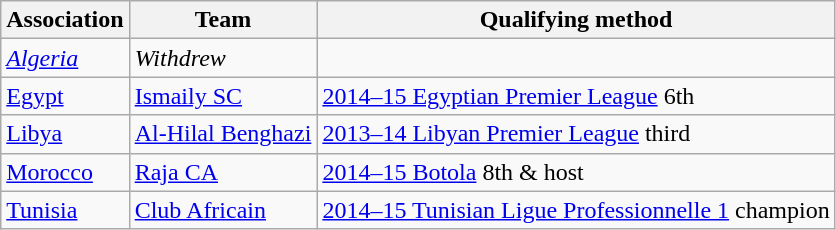<table class="wikitable">
<tr>
<th>Association</th>
<th>Team</th>
<th>Qualifying method</th>
</tr>
<tr>
<td> <em><a href='#'>Algeria</a></em></td>
<td><em>Withdrew</em></td>
<td></td>
</tr>
<tr>
<td> <a href='#'>Egypt</a></td>
<td><a href='#'>Ismaily SC</a></td>
<td><a href='#'>2014–15 Egyptian Premier League</a> 6th</td>
</tr>
<tr>
<td> <a href='#'>Libya</a></td>
<td><a href='#'>Al-Hilal Benghazi</a></td>
<td><a href='#'>2013–14 Libyan Premier League</a> third</td>
</tr>
<tr>
<td> <a href='#'>Morocco</a></td>
<td><a href='#'>Raja CA</a></td>
<td><a href='#'>2014–15 Botola</a> 8th & host</td>
</tr>
<tr>
<td> <a href='#'>Tunisia</a></td>
<td><a href='#'>Club Africain</a></td>
<td><a href='#'>2014–15 Tunisian Ligue Professionnelle 1</a> champion</td>
</tr>
</table>
